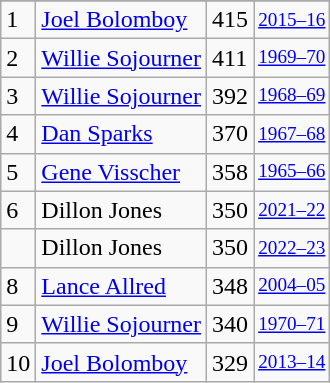<table class="wikitable">
<tr>
</tr>
<tr>
<td>1</td>
<td><a href='#'>Joel Bolomboy</a></td>
<td>415</td>
<td style="font-size:80%;"><a href='#'>2015–16</a></td>
</tr>
<tr>
<td>2</td>
<td><a href='#'>Willie Sojourner</a></td>
<td>411</td>
<td style="font-size:80%;"><a href='#'>1969–70</a></td>
</tr>
<tr>
<td>3</td>
<td><a href='#'>Willie Sojourner</a></td>
<td>392</td>
<td style="font-size:80%;"><a href='#'>1968–69</a></td>
</tr>
<tr>
<td>4</td>
<td><a href='#'>Dan Sparks</a></td>
<td>370</td>
<td style="font-size:80%;"><a href='#'>1967–68</a></td>
</tr>
<tr>
<td>5</td>
<td><a href='#'>Gene Visscher</a></td>
<td>358</td>
<td style="font-size:80%;"><a href='#'>1965–66</a></td>
</tr>
<tr>
<td>6</td>
<td>Dillon Jones</td>
<td>350</td>
<td style="font-size:80%;"><a href='#'>2021–22</a></td>
</tr>
<tr>
<td></td>
<td>Dillon Jones</td>
<td>350</td>
<td style="font-size:80%;"><a href='#'>2022–23</a></td>
</tr>
<tr>
<td>8</td>
<td><a href='#'>Lance Allred</a></td>
<td>348</td>
<td style="font-size:80%;"><a href='#'>2004–05</a></td>
</tr>
<tr>
<td>9</td>
<td><a href='#'>Willie Sojourner</a></td>
<td>340</td>
<td style="font-size:80%;"><a href='#'>1970–71</a></td>
</tr>
<tr>
<td>10</td>
<td><a href='#'>Joel Bolomboy</a></td>
<td>329</td>
<td style="font-size:80%;"><a href='#'>2013–14</a></td>
</tr>
</table>
